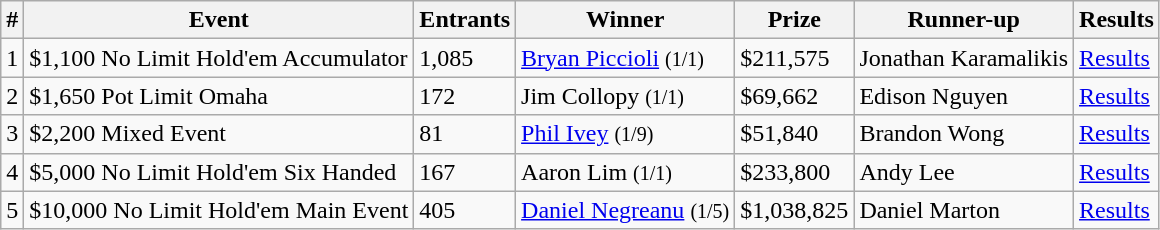<table class="wikitable sortable">
<tr>
<th bgcolor="#FFEBAD">#</th>
<th bgcolor="#FFEBAD">Event</th>
<th bgcolor="#FFEBAD">Entrants</th>
<th bgcolor="#FFEBAD">Winner</th>
<th bgcolor="#FFEBAD">Prize</th>
<th bgcolor="#FFEBAD">Runner-up</th>
<th bgcolor="#FFEBAD">Results</th>
</tr>
<tr>
<td>1</td>
<td>$1,100 No Limit Hold'em Accumulator</td>
<td>1,085</td>
<td><a href='#'>Bryan Piccioli</a> <small>(1/1)</small></td>
<td>$211,575</td>
<td>Jonathan Karamalikis</td>
<td><a href='#'>Results</a></td>
</tr>
<tr>
<td>2</td>
<td>$1,650 Pot Limit Omaha</td>
<td>172</td>
<td>Jim Collopy <small>(1/1)</small></td>
<td>$69,662</td>
<td>Edison Nguyen</td>
<td><a href='#'>Results</a></td>
</tr>
<tr>
<td>3</td>
<td>$2,200 Mixed Event</td>
<td>81</td>
<td><a href='#'>Phil Ivey</a> <small>(1/9)</small></td>
<td>$51,840</td>
<td>Brandon Wong</td>
<td><a href='#'>Results</a></td>
</tr>
<tr>
<td>4</td>
<td>$5,000 No Limit Hold'em Six Handed</td>
<td>167</td>
<td>Aaron Lim <small>(1/1)</small></td>
<td>$233,800</td>
<td>Andy Lee</td>
<td><a href='#'>Results</a></td>
</tr>
<tr>
<td>5</td>
<td>$10,000 No Limit Hold'em Main Event</td>
<td>405</td>
<td><a href='#'>Daniel Negreanu</a> <small>(1/5)</small></td>
<td>$1,038,825</td>
<td>Daniel Marton</td>
<td><a href='#'>Results</a></td>
</tr>
</table>
